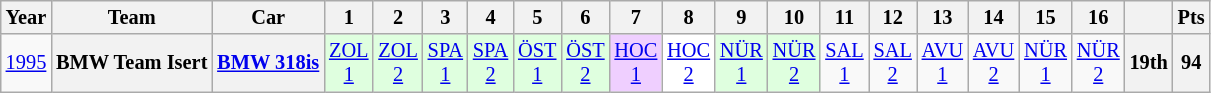<table class="wikitable" style="text-align:center; font-size:85%">
<tr>
<th>Year</th>
<th>Team</th>
<th>Car</th>
<th>1</th>
<th>2</th>
<th>3</th>
<th>4</th>
<th>5</th>
<th>6</th>
<th>7</th>
<th>8</th>
<th>9</th>
<th>10</th>
<th>11</th>
<th>12</th>
<th>13</th>
<th>14</th>
<th>15</th>
<th>16</th>
<th></th>
<th>Pts</th>
</tr>
<tr>
<td><a href='#'>1995</a></td>
<th>BMW Team Isert</th>
<th><a href='#'>BMW 318is</a></th>
<td style="background:#DFFFDF;"><a href='#'>ZOL<br>1</a><br></td>
<td style="background:#DFFFDF;"><a href='#'>ZOL<br>2</a><br></td>
<td style="background:#DFFFDF;"><a href='#'>SPA<br>1</a><br></td>
<td style="background:#DFFFDF;"><a href='#'>SPA<br>2</a><br></td>
<td style="background:#DFFFDF;"><a href='#'>ÖST<br>1</a><br></td>
<td style="background:#DFFFDF;"><a href='#'>ÖST<br>2</a><br></td>
<td style="background:#EFCFFF;"><a href='#'>HOC<br>1</a><br></td>
<td style="background:#FFFFFF;"><a href='#'>HOC<br>2</a><br></td>
<td style="background:#DFFFDF;"><a href='#'>NÜR<br>1</a><br></td>
<td style="background:#DFFFDF;"><a href='#'>NÜR<br>2</a><br></td>
<td><a href='#'>SAL<br>1</a></td>
<td><a href='#'>SAL<br>2</a></td>
<td><a href='#'>AVU<br>1</a></td>
<td><a href='#'>AVU<br>2</a></td>
<td><a href='#'>NÜR<br>1</a></td>
<td><a href='#'>NÜR<br>2</a></td>
<th>19th</th>
<th>94</th>
</tr>
</table>
